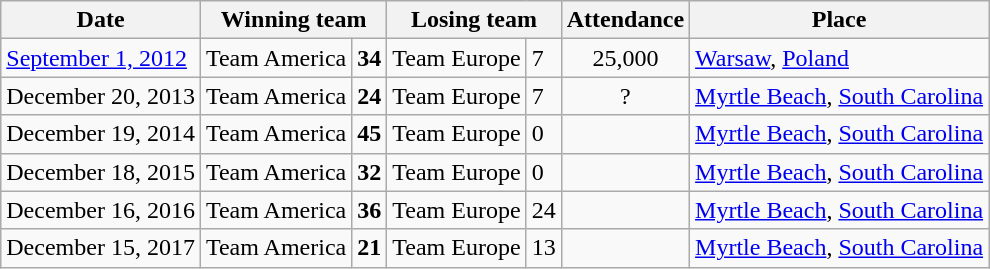<table class="wikitable">
<tr>
<th>Date</th>
<th colspan="2">Winning team</th>
<th colspan="2">Losing team</th>
<th>Attendance</th>
<th>Place</th>
</tr>
<tr>
<td><a href='#'>September 1, 2012</a></td>
<td>Team America</td>
<td><strong>34</strong></td>
<td>Team Europe</td>
<td>7</td>
<td align=center>25,000</td>
<td><a href='#'>Warsaw</a>, <a href='#'>Poland</a></td>
</tr>
<tr>
<td>December 20, 2013</td>
<td>Team America</td>
<td><strong>24</strong></td>
<td>Team Europe</td>
<td>7</td>
<td align=center>?</td>
<td><a href='#'>Myrtle Beach</a>, <a href='#'>South Carolina</a></td>
</tr>
<tr>
<td>December 19, 2014</td>
<td>Team America</td>
<td><strong>45</strong></td>
<td>Team Europe</td>
<td>0</td>
<td align=center></td>
<td><a href='#'>Myrtle Beach</a>, <a href='#'>South Carolina</a></td>
</tr>
<tr>
<td>December 18, 2015</td>
<td>Team America</td>
<td><strong>32</strong></td>
<td>Team Europe</td>
<td>0</td>
<td align=center></td>
<td><a href='#'>Myrtle Beach</a>, <a href='#'>South Carolina</a></td>
</tr>
<tr>
<td>December 16, 2016</td>
<td>Team America</td>
<td><strong>36</strong></td>
<td>Team Europe</td>
<td>24</td>
<td align=center></td>
<td><a href='#'>Myrtle Beach</a>, <a href='#'>South Carolina</a></td>
</tr>
<tr>
<td>December 15, 2017</td>
<td>Team America</td>
<td><strong>21</strong></td>
<td>Team Europe</td>
<td>13</td>
<td align=center></td>
<td><a href='#'>Myrtle Beach</a>, <a href='#'>South Carolina</a></td>
</tr>
</table>
